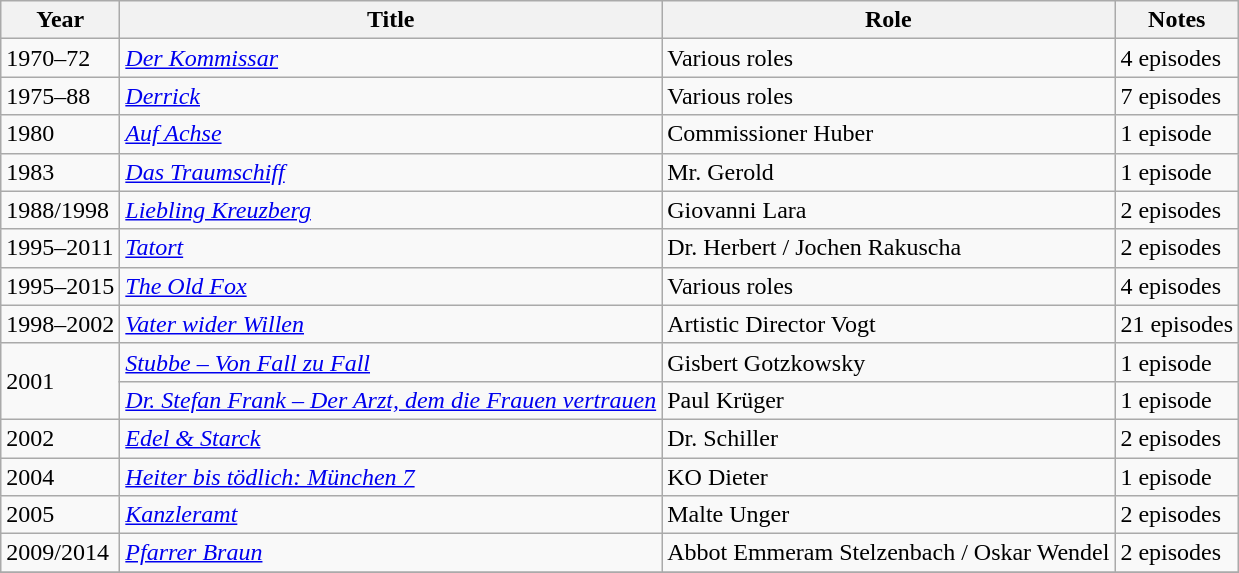<table class="wikitable sortable">
<tr>
<th>Year</th>
<th>Title</th>
<th>Role</th>
<th class="unsortable">Notes</th>
</tr>
<tr>
<td>1970–72</td>
<td><em><a href='#'>Der Kommissar</a></em></td>
<td>Various roles</td>
<td>4 episodes</td>
</tr>
<tr>
<td>1975–88</td>
<td><em><a href='#'>Derrick</a></em></td>
<td>Various roles</td>
<td>7 episodes</td>
</tr>
<tr>
<td>1980</td>
<td><em><a href='#'>Auf Achse</a></em></td>
<td>Commissioner Huber</td>
<td>1 episode</td>
</tr>
<tr>
<td>1983</td>
<td><em><a href='#'>Das Traumschiff</a></em></td>
<td>Mr. Gerold</td>
<td>1 episode</td>
</tr>
<tr>
<td>1988/1998</td>
<td><em><a href='#'>Liebling Kreuzberg</a></em></td>
<td>Giovanni Lara</td>
<td>2 episodes</td>
</tr>
<tr>
<td>1995–2011</td>
<td><em><a href='#'>Tatort</a></em></td>
<td>Dr. Herbert / Jochen Rakuscha</td>
<td>2 episodes</td>
</tr>
<tr>
<td>1995–2015</td>
<td><em><a href='#'>The Old Fox</a></em></td>
<td>Various roles</td>
<td>4 episodes</td>
</tr>
<tr>
<td>1998–2002</td>
<td><em><a href='#'>Vater wider Willen</a></em></td>
<td>Artistic Director Vogt</td>
<td>21 episodes</td>
</tr>
<tr>
<td rowspan=2>2001</td>
<td><em><a href='#'>Stubbe – Von Fall zu Fall</a></em></td>
<td>Gisbert Gotzkowsky</td>
<td>1 episode</td>
</tr>
<tr>
<td><em><a href='#'>Dr. Stefan Frank – Der Arzt, dem die Frauen vertrauen</a></em></td>
<td>Paul Krüger</td>
<td>1 episode</td>
</tr>
<tr>
<td>2002</td>
<td><em><a href='#'>Edel & Starck</a></em></td>
<td>Dr. Schiller</td>
<td>2 episodes</td>
</tr>
<tr>
<td>2004</td>
<td><em><a href='#'>Heiter bis tödlich: München 7</a></em></td>
<td>KO Dieter</td>
<td>1 episode</td>
</tr>
<tr>
<td>2005</td>
<td><em><a href='#'>Kanzleramt</a></em></td>
<td>Malte Unger</td>
<td>2 episodes</td>
</tr>
<tr>
<td>2009/2014</td>
<td><em><a href='#'>Pfarrer Braun</a></em></td>
<td>Abbot Emmeram Stelzenbach / Oskar Wendel</td>
<td>2 episodes</td>
</tr>
<tr>
</tr>
</table>
